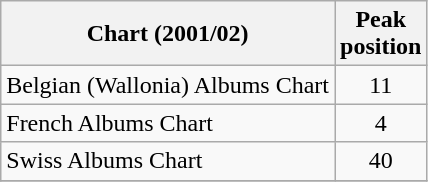<table class="wikitable sortable">
<tr>
<th>Chart (2001/02)</th>
<th>Peak<br>position</th>
</tr>
<tr>
<td>Belgian (Wallonia) Albums Chart</td>
<td align="center">11</td>
</tr>
<tr>
<td>French Albums Chart</td>
<td align="center">4</td>
</tr>
<tr>
<td>Swiss Albums Chart</td>
<td align="center">40</td>
</tr>
<tr>
</tr>
</table>
